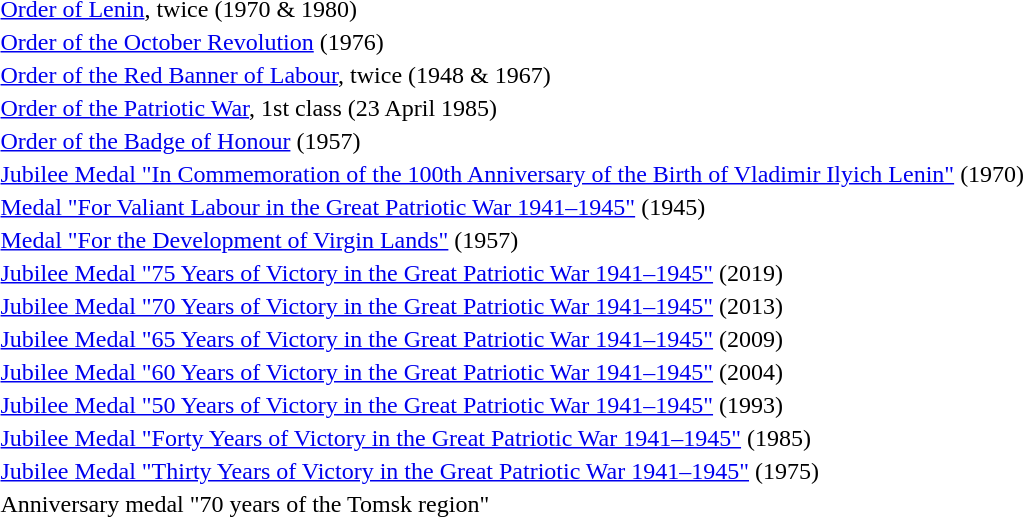<table>
<tr>
<td></td>
<td><a href='#'>Order of Lenin</a>, twice (1970 & 1980)</td>
</tr>
<tr>
<td></td>
<td><a href='#'>Order of the October Revolution</a> (1976)</td>
</tr>
<tr>
<td></td>
<td><a href='#'>Order of the Red Banner of Labour</a>, twice (1948 & 1967)</td>
</tr>
<tr>
<td></td>
<td><a href='#'>Order of the Patriotic War</a>, 1st class (23 April 1985)</td>
</tr>
<tr>
<td></td>
<td><a href='#'>Order of the Badge of Honour</a> (1957)</td>
</tr>
<tr>
<td></td>
<td><a href='#'>Jubilee Medal "In Commemoration of the 100th Anniversary of the Birth of Vladimir Ilyich Lenin"</a> (1970)</td>
</tr>
<tr>
<td></td>
<td><a href='#'>Medal "For Valiant Labour in the Great Patriotic War 1941–1945"</a> (1945)</td>
</tr>
<tr>
<td></td>
<td><a href='#'>Medal "For the Development of Virgin Lands"</a> (1957)</td>
</tr>
<tr>
<td></td>
<td><a href='#'>Jubilee Medal "75 Years of Victory in the Great Patriotic War 1941–1945"</a> (2019)</td>
</tr>
<tr>
<td></td>
<td><a href='#'>Jubilee Medal "70 Years of Victory in the Great Patriotic War 1941–1945"</a> (2013)</td>
</tr>
<tr>
<td></td>
<td><a href='#'>Jubilee Medal "65 Years of Victory in the Great Patriotic War 1941–1945"</a> (2009)</td>
</tr>
<tr>
<td></td>
<td><a href='#'>Jubilee Medal "60 Years of Victory in the Great Patriotic War 1941–1945"</a> (2004)</td>
</tr>
<tr>
<td></td>
<td><a href='#'>Jubilee Medal "50 Years of Victory in the Great Patriotic War 1941–1945"</a> (1993)</td>
</tr>
<tr>
<td></td>
<td><a href='#'>Jubilee Medal "Forty Years of Victory in the Great Patriotic War 1941–1945"</a> (1985)</td>
</tr>
<tr>
<td></td>
<td><a href='#'>Jubilee Medal "Thirty Years of Victory in the Great Patriotic War 1941–1945"</a> (1975)</td>
</tr>
<tr>
<td></td>
<td>Anniversary medal "70 years of the Tomsk region"</td>
</tr>
</table>
